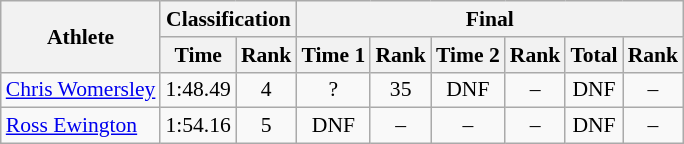<table class="wikitable" style="font-size:90%">
<tr>
<th rowspan="2">Athlete</th>
<th colspan="2">Classification</th>
<th colspan="6">Final</th>
</tr>
<tr>
<th>Time</th>
<th>Rank</th>
<th>Time 1</th>
<th>Rank</th>
<th>Time 2</th>
<th>Rank</th>
<th>Total</th>
<th>Rank</th>
</tr>
<tr>
<td><a href='#'>Chris Womersley</a></td>
<td align="center">1:48.49</td>
<td align="center">4</td>
<td align="center">?</td>
<td align="center">35</td>
<td align="center">DNF</td>
<td align="center">–</td>
<td align="center">DNF</td>
<td align="center">–</td>
</tr>
<tr>
<td><a href='#'>Ross Ewington</a></td>
<td align="center">1:54.16</td>
<td align="center">5</td>
<td align="center">DNF</td>
<td align="center">–</td>
<td align="center">–</td>
<td align="center">–</td>
<td align="center">DNF</td>
<td align="center">–</td>
</tr>
</table>
